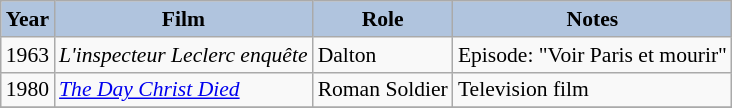<table class="wikitable" style="font-size:90%">
<tr style="text-align:center;">
<th style="background:#B0C4DE;">Year</th>
<th style="background:#B0C4DE;">Film</th>
<th style="background:#B0C4DE;">Role</th>
<th style="background:#B0C4DE;">Notes</th>
</tr>
<tr>
<td>1963</td>
<td><em>L'inspecteur Leclerc enquête</em></td>
<td>Dalton</td>
<td>Episode: "Voir Paris et mourir"</td>
</tr>
<tr>
<td>1980</td>
<td><em><a href='#'>The Day Christ Died</a></em></td>
<td>Roman Soldier</td>
<td>Television film</td>
</tr>
<tr>
</tr>
</table>
